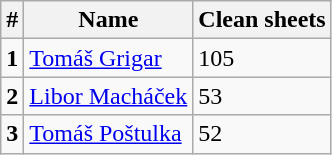<table class="wikitable">
<tr>
<th>#</th>
<th>Name</th>
<th>Clean sheets</th>
</tr>
<tr>
<td><strong>1</strong></td>
<td> <a href='#'>Tomáš Grigar</a></td>
<td>105</td>
</tr>
<tr>
<td><strong>2</strong></td>
<td> <a href='#'>Libor Macháček</a></td>
<td>53</td>
</tr>
<tr>
<td><strong>3</strong></td>
<td> <a href='#'>Tomáš Poštulka</a></td>
<td>52</td>
</tr>
</table>
